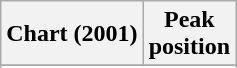<table class="wikitable sortable plainrowheaders" style="text-align:center">
<tr>
<th scope="col">Chart (2001)</th>
<th scope="col">Peak<br>position</th>
</tr>
<tr>
</tr>
<tr>
</tr>
<tr>
</tr>
<tr>
</tr>
</table>
